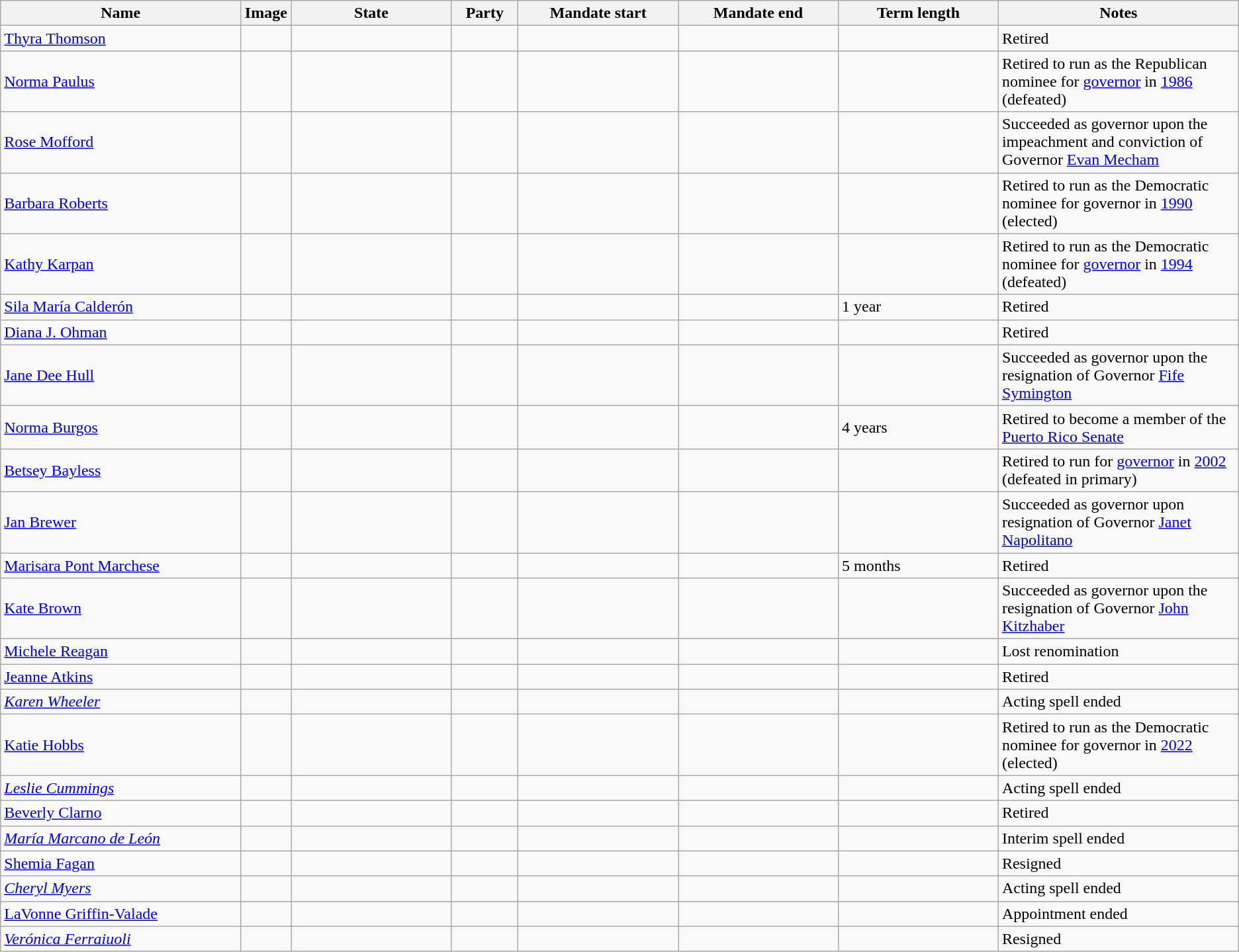<table class="wikitable sortable">
<tr>
<th width="18%">Name</th>
<th width="1%">Image</th>
<th width="12%">State</th>
<th width="5%">Party</th>
<th width="12%">Mandate start</th>
<th width="12%">Mandate end</th>
<th width="12%">Term length</th>
<th width="18%">Notes</th>
</tr>
<tr>
<td><a href='#'>Thyra Thomson</a><br></td>
<td></td>
<td></td>
<td></td>
<td></td>
<td></td>
<td></td>
<td>Retired</td>
</tr>
<tr>
<td><a href='#'>Norma Paulus</a><br></td>
<td></td>
<td></td>
<td></td>
<td></td>
<td></td>
<td></td>
<td>Retired to run as the Republican nominee for <a href='#'>governor</a> in <a href='#'>1986</a> (defeated)</td>
</tr>
<tr>
<td><a href='#'>Rose Mofford</a><br></td>
<td></td>
<td></td>
<td></td>
<td></td>
<td></td>
<td></td>
<td>Succeeded as governor upon the impeachment and conviction of Governor <a href='#'>Evan Mecham</a></td>
</tr>
<tr>
<td><a href='#'>Barbara Roberts</a><br></td>
<td></td>
<td></td>
<td></td>
<td></td>
<td></td>
<td></td>
<td>Retired to run as the Democratic nominee for governor in <a href='#'>1990</a> (elected)</td>
</tr>
<tr>
<td><a href='#'>Kathy Karpan</a><br></td>
<td></td>
<td></td>
<td></td>
<td></td>
<td></td>
<td></td>
<td>Retired to run as the Democratic nominee for <a href='#'>governor</a> in <a href='#'>1994</a> (defeated)</td>
</tr>
<tr>
<td><a href='#'>Sila María Calderón</a><br></td>
<td></td>
<td></td>
<td></td>
<td></td>
<td></td>
<td>1 year</td>
<td>Retired</td>
</tr>
<tr>
<td><a href='#'>Diana J. Ohman</a><br></td>
<td></td>
<td></td>
<td></td>
<td></td>
<td></td>
<td></td>
<td>Retired</td>
</tr>
<tr>
<td><a href='#'>Jane Dee Hull</a><br></td>
<td></td>
<td></td>
<td></td>
<td></td>
<td></td>
<td></td>
<td>Succeeded as governor upon the resignation of Governor <a href='#'>Fife Symington</a></td>
</tr>
<tr>
<td><a href='#'>Norma Burgos</a><br></td>
<td></td>
<td></td>
<td></td>
<td></td>
<td></td>
<td>4 years</td>
<td>Retired to become a member of the <a href='#'>Puerto Rico Senate</a></td>
</tr>
<tr>
<td><a href='#'>Betsey Bayless</a><br></td>
<td></td>
<td></td>
<td></td>
<td></td>
<td></td>
<td></td>
<td>Retired to run for <a href='#'>governor</a> in <a href='#'>2002</a> (defeated in primary)</td>
</tr>
<tr>
<td><a href='#'>Jan Brewer</a><br></td>
<td></td>
<td></td>
<td></td>
<td></td>
<td></td>
<td></td>
<td>Succeeded as governor upon resignation of Governor <a href='#'>Janet Napolitano</a></td>
</tr>
<tr>
<td><a href='#'>Marisara Pont Marchese</a><br></td>
<td></td>
<td></td>
<td></td>
<td></td>
<td></td>
<td>5 months</td>
<td>Retired</td>
</tr>
<tr>
<td><a href='#'>Kate Brown</a><br></td>
<td></td>
<td></td>
<td></td>
<td></td>
<td></td>
<td></td>
<td>Succeeded as governor upon the resignation of Governor <a href='#'>John Kitzhaber</a></td>
</tr>
<tr>
<td><a href='#'>Michele Reagan</a><br></td>
<td></td>
<td></td>
<td></td>
<td></td>
<td></td>
<td></td>
<td>Lost renomination</td>
</tr>
<tr>
<td><a href='#'>Jeanne Atkins</a><br></td>
<td></td>
<td></td>
<td></td>
<td></td>
<td></td>
<td></td>
<td>Retired</td>
</tr>
<tr>
<td><em><a href='#'>Karen Wheeler</a></em><br></td>
<td></td>
<td></td>
<td></td>
<td></td>
<td></td>
<td></td>
<td>Acting spell ended</td>
</tr>
<tr>
<td><a href='#'>Katie Hobbs</a><br></td>
<td></td>
<td></td>
<td></td>
<td></td>
<td></td>
<td></td>
<td>Retired to run as the Democratic nominee for governor in <a href='#'>2022</a> (elected)</td>
</tr>
<tr>
<td><em><a href='#'>Leslie Cummings</a></em></td>
<td></td>
<td></td>
<td></td>
<td></td>
<td></td>
<td></td>
<td>Acting spell ended</td>
</tr>
<tr>
<td><a href='#'>Beverly Clarno</a><br></td>
<td></td>
<td></td>
<td></td>
<td></td>
<td></td>
<td></td>
<td>Retired</td>
</tr>
<tr>
<td><em><a href='#'>María Marcano de León</a></em></td>
<td></td>
<td></td>
<td></td>
<td></td>
<td></td>
<td></td>
<td>Interim spell ended</td>
</tr>
<tr>
<td><a href='#'>Shemia Fagan</a><br></td>
<td></td>
<td></td>
<td></td>
<td></td>
<td></td>
<td></td>
<td>Resigned</td>
</tr>
<tr>
<td><em><a href='#'>Cheryl Myers</a></em></td>
<td></td>
<td></td>
<td></td>
<td></td>
<td></td>
<td></td>
<td>Acting spell ended</td>
</tr>
<tr>
<td><a href='#'>LaVonne Griffin-Valade</a><br></td>
<td></td>
<td></td>
<td></td>
<td></td>
<td></td>
<td></td>
<td>Appointment ended</td>
</tr>
<tr>
<td><em><a href='#'>Verónica Ferraiuoli</a></em></td>
<td></td>
<td></td>
<td></td>
<td></td>
<td></td>
<td></td>
<td>Resigned</td>
</tr>
</table>
